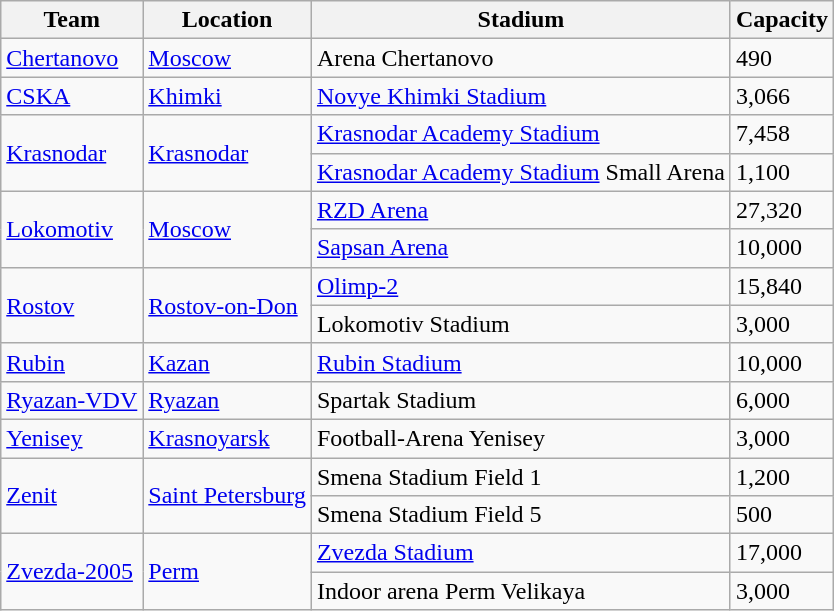<table class="wikitable sortable">
<tr>
<th>Team</th>
<th>Location</th>
<th>Stadium</th>
<th>Capacity</th>
</tr>
<tr>
<td><a href='#'>Chertanovo</a></td>
<td><a href='#'>Moscow</a></td>
<td>Arena Chertanovo</td>
<td>490</td>
</tr>
<tr>
<td><a href='#'>CSKA</a></td>
<td><a href='#'>Khimki</a></td>
<td><a href='#'>Novye Khimki Stadium</a></td>
<td>3,066</td>
</tr>
<tr>
<td rowspan=2><a href='#'>Krasnodar</a></td>
<td rowspan=2><a href='#'>Krasnodar</a></td>
<td><a href='#'>Krasnodar Academy Stadium</a></td>
<td>7,458</td>
</tr>
<tr>
<td><a href='#'>Krasnodar Academy Stadium</a> Small Arena</td>
<td>1,100</td>
</tr>
<tr>
<td rowspan=2><a href='#'>Lokomotiv</a></td>
<td rowspan=2><a href='#'>Moscow</a></td>
<td><a href='#'>RZD Arena</a></td>
<td>27,320</td>
</tr>
<tr>
<td><a href='#'>Sapsan Arena</a></td>
<td>10,000</td>
</tr>
<tr>
<td rowspan=2><a href='#'>Rostov</a></td>
<td rowspan=2><a href='#'>Rostov-on-Don</a></td>
<td><a href='#'>Olimp-2</a></td>
<td>15,840</td>
</tr>
<tr>
<td>Lokomotiv Stadium</td>
<td>3,000</td>
</tr>
<tr>
<td><a href='#'>Rubin</a></td>
<td><a href='#'>Kazan</a></td>
<td><a href='#'>Rubin Stadium</a></td>
<td>10,000</td>
</tr>
<tr>
<td><a href='#'>Ryazan-VDV</a></td>
<td><a href='#'>Ryazan</a></td>
<td>Spartak Stadium</td>
<td>6,000</td>
</tr>
<tr>
<td><a href='#'>Yenisey</a></td>
<td><a href='#'>Krasnoyarsk</a></td>
<td>Football-Arena Yenisey</td>
<td>3,000</td>
</tr>
<tr>
<td rowspan=2><a href='#'>Zenit</a></td>
<td rowspan=2><a href='#'>Saint Petersburg</a></td>
<td>Smena Stadium Field 1</td>
<td>1,200</td>
</tr>
<tr>
<td>Smena Stadium Field 5</td>
<td>500</td>
</tr>
<tr>
<td rowspan=2><a href='#'>Zvezda-2005</a></td>
<td rowspan=2><a href='#'>Perm</a></td>
<td><a href='#'>Zvezda Stadium</a></td>
<td>17,000</td>
</tr>
<tr>
<td>Indoor arena Perm Velikaya</td>
<td>3,000</td>
</tr>
</table>
